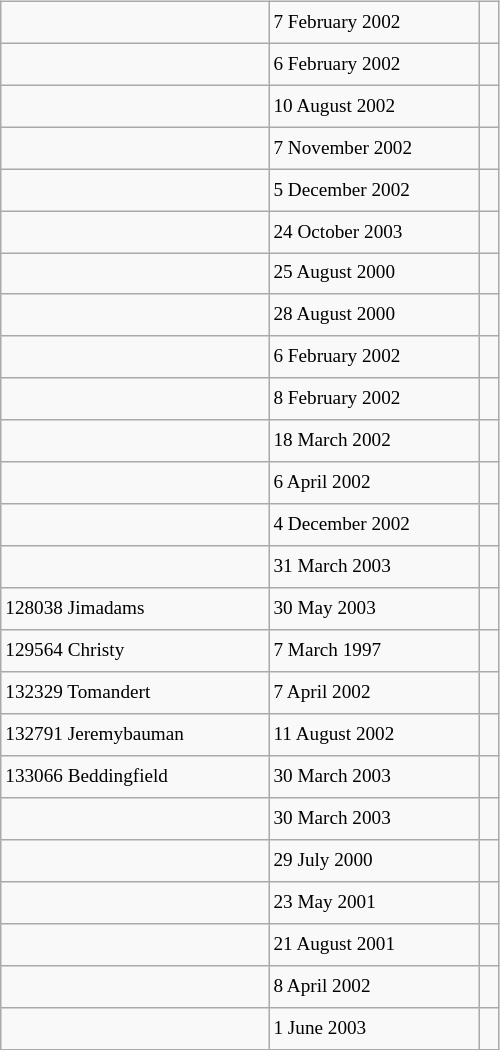<table class="wikitable" style="font-size: 80%; float: left; width: 26em; margin-right: 1em; height: 700px">
<tr>
<td></td>
<td>7 February 2002</td>
<td></td>
</tr>
<tr>
<td></td>
<td>6 February 2002</td>
<td></td>
</tr>
<tr>
<td></td>
<td>10 August 2002</td>
<td></td>
</tr>
<tr>
<td></td>
<td>7 November 2002</td>
<td></td>
</tr>
<tr>
<td></td>
<td>5 December 2002</td>
<td></td>
</tr>
<tr>
<td></td>
<td>24 October 2003</td>
<td></td>
</tr>
<tr>
<td></td>
<td>25 August 2000</td>
<td></td>
</tr>
<tr>
<td></td>
<td>28 August 2000</td>
<td></td>
</tr>
<tr>
<td></td>
<td>6 February 2002</td>
<td></td>
</tr>
<tr>
<td></td>
<td>8 February 2002</td>
<td></td>
</tr>
<tr>
<td></td>
<td>18 March 2002</td>
<td></td>
</tr>
<tr>
<td></td>
<td>6 April 2002</td>
<td></td>
</tr>
<tr>
<td><strong></strong></td>
<td>4 December 2002</td>
<td></td>
</tr>
<tr>
<td></td>
<td>31 March 2003</td>
<td></td>
</tr>
<tr>
<td>128038 Jimadams</td>
<td>30 May 2003</td>
<td></td>
</tr>
<tr>
<td>129564 Christy</td>
<td>7 March 1997</td>
<td></td>
</tr>
<tr>
<td>132329 Tomandert</td>
<td>7 April 2002</td>
<td></td>
</tr>
<tr>
<td>132791 Jeremybauman</td>
<td>11 August 2002</td>
<td></td>
</tr>
<tr>
<td>133066 Beddingfield</td>
<td>30 March 2003</td>
<td></td>
</tr>
<tr>
<td></td>
<td>30 March 2003</td>
<td></td>
</tr>
<tr>
<td></td>
<td>29 July 2000</td>
<td> </td>
</tr>
<tr>
<td></td>
<td>23 May 2001</td>
<td></td>
</tr>
<tr>
<td></td>
<td>21 August 2001</td>
<td></td>
</tr>
<tr>
<td></td>
<td>8 April 2002</td>
<td></td>
</tr>
<tr>
<td></td>
<td>1 June 2003</td>
<td></td>
</tr>
</table>
